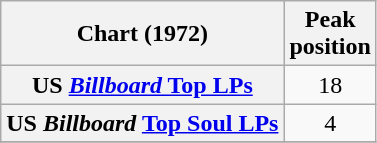<table class="wikitable plainrowheaders">
<tr>
<th>Chart (1972)</th>
<th>Peak<br>position</th>
</tr>
<tr>
<th scope="row">US <a href='#'><em>Billboard</em> Top LPs</a></th>
<td align="center">18</td>
</tr>
<tr>
<th scope="row">US <em>Billboard</em> <a href='#'>Top Soul LPs</a></th>
<td align="center">4</td>
</tr>
<tr>
</tr>
</table>
